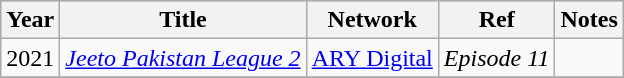<table class="wikitable sortable plainrowheaders">
<tr style="background:#ccc; text-align:center;">
<th scope="col">Year</th>
<th scope="col">Title</th>
<th scope="col">Network</th>
<th scope="col">Ref</th>
<th scope="col" class="unsortable">Notes</th>
</tr>
<tr>
<td>2021</td>
<td><em><a href='#'>Jeeto Pakistan League 2</a></em></td>
<td><a href='#'>ARY Digital</a></td>
<td><em>Episode 11</em></td>
<td></td>
</tr>
<tr>
</tr>
</table>
